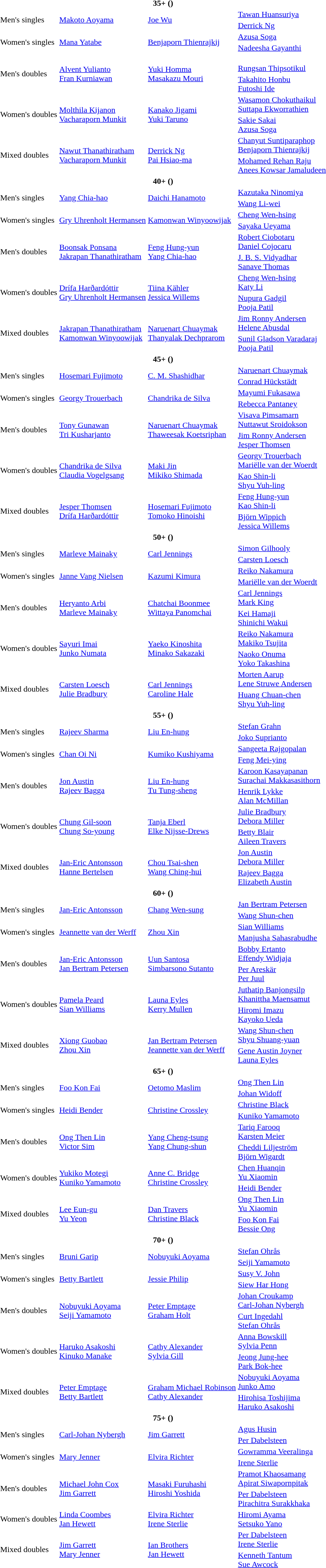<table>
<tr>
<th colspan="4">35+ ()</th>
</tr>
<tr>
<td rowspan="2">Men's singles</td>
<td rowspan="2"> <a href='#'>Makoto Aoyama</a></td>
<td rowspan="2"> <a href='#'>Joe Wu</a></td>
<td> <a href='#'>Tawan Huansuriya</a></td>
</tr>
<tr>
<td> <a href='#'>Derrick Ng</a></td>
</tr>
<tr>
<td rowspan="2">Women's singles</td>
<td rowspan="2"> <a href='#'>Mana Yatabe</a></td>
<td rowspan="2"> <a href='#'>Benjaporn Thienrajkij</a></td>
<td> <a href='#'>Azusa Soga</a></td>
</tr>
<tr>
<td> <a href='#'>Nadeesha Gayanthi</a></td>
</tr>
<tr>
<td rowspan="2">Men's doubles</td>
<td rowspan="2"> <a href='#'>Alvent Yulianto</a><br> <a href='#'>Fran Kurniawan</a></td>
<td rowspan="2"> <a href='#'>Yuki Homma</a><br> <a href='#'>Masakazu Mouri</a></td>
<td><br> <a href='#'>Rungsan Thipsotikul</a></td>
</tr>
<tr>
<td> <a href='#'>Takahito Honbu</a><br> <a href='#'>Futoshi Ide</a></td>
</tr>
<tr>
<td rowspan="2">Women's doubles</td>
<td rowspan="2"> <a href='#'>Molthila Kijanon</a><br> <a href='#'>Vacharaporn Munkit</a></td>
<td rowspan="2"> <a href='#'>Kanako Jigami</a><br> <a href='#'>Yuki Taruno</a></td>
<td> <a href='#'>Wasamon Chokuthaikul</a><br> <a href='#'>Suttapa Ekworrathien</a></td>
</tr>
<tr>
<td> <a href='#'>Sakie Sakai</a><br> <a href='#'>Azusa Soga</a></td>
</tr>
<tr>
<td rowspan="2">Mixed doubles</td>
<td rowspan="2"> <a href='#'>Nawut Thanathiratham</a><br> <a href='#'>Vacharaporn Munkit</a></td>
<td rowspan="2"> <a href='#'>Derrick Ng</a><br> <a href='#'>Pai Hsiao-ma</a></td>
<td> <a href='#'>Chanyut Suntiparaphop</a><br> <a href='#'>Benjaporn Thienrajkij</a></td>
</tr>
<tr>
<td> <a href='#'>Mohamed Rehan Raju</a><br> <a href='#'>Anees Kowsar Jamaludeen</a></td>
</tr>
<tr>
<th colspan="4">40+ ()</th>
</tr>
<tr>
<td rowspan="2">Men's singles</td>
<td rowspan="2"> <a href='#'>Yang Chia-hao</a></td>
<td rowspan="2"> <a href='#'>Daichi Hanamoto</a></td>
<td> <a href='#'>Kazutaka Ninomiya</a></td>
</tr>
<tr>
<td> <a href='#'>Wang Li-wei</a></td>
</tr>
<tr>
<td rowspan="2">Women's singles</td>
<td rowspan="2"> <a href='#'>Gry Uhrenholt Hermansen</a></td>
<td rowspan="2"> <a href='#'>Kamonwan Winyoowijak</a></td>
<td> <a href='#'>Cheng Wen-hsing</a></td>
</tr>
<tr>
<td> <a href='#'>Sayaka Ueyama</a></td>
</tr>
<tr>
<td rowspan="2">Men's doubles</td>
<td rowspan="2"> <a href='#'>Boonsak Ponsana</a><br> <a href='#'>Jakrapan Thanathiratham</a></td>
<td rowspan="2"> <a href='#'>Feng Hung-yun</a><br> <a href='#'>Yang Chia-hao</a></td>
<td> <a href='#'>Robert Ciobotaru</a><br> <a href='#'>Daniel Cojocaru</a></td>
</tr>
<tr>
<td> <a href='#'>J. B. S. Vidyadhar</a><br> <a href='#'>Sanave Thomas</a></td>
</tr>
<tr>
<td rowspan="2">Women's doubles</td>
<td rowspan="2"> <a href='#'>Drífa Harðardóttir</a><br> <a href='#'>Gry Uhrenholt Hermansen</a></td>
<td rowspan="2"> <a href='#'>Tiina Kähler</a><br> <a href='#'>Jessica Willems</a></td>
<td> <a href='#'>Cheng Wen-hsing</a><br> <a href='#'>Katy Li</a></td>
</tr>
<tr>
<td> <a href='#'>Nupura Gadgil</a><br> <a href='#'>Pooja Patil</a></td>
</tr>
<tr>
<td rowspan="2">Mixed doubles</td>
<td rowspan="2"> <a href='#'>Jakrapan Thanathiratham</a><br> <a href='#'>Kamonwan Winyoowijak</a></td>
<td rowspan="2"> <a href='#'>Naruenart Chuaymak</a><br> <a href='#'>Thanyalak Dechprarom</a></td>
<td> <a href='#'>Jim Ronny Andersen</a><br> <a href='#'>Helene Abusdal</a></td>
</tr>
<tr>
<td> <a href='#'>Sunil Gladson Varadaraj</a><br> <a href='#'>Pooja Patil</a></td>
</tr>
<tr>
<th colspan="4">45+ ()</th>
</tr>
<tr>
<td rowspan="2">Men's singles</td>
<td rowspan="2"> <a href='#'>Hosemari Fujimoto</a></td>
<td rowspan="2"> <a href='#'>C. M. Shashidhar</a></td>
<td> <a href='#'>Naruenart Chuaymak</a></td>
</tr>
<tr>
<td> <a href='#'>Conrad Hückstädt</a></td>
</tr>
<tr>
<td rowspan="2">Women's singles</td>
<td rowspan="2"> <a href='#'>Georgy Trouerbach</a></td>
<td rowspan="2"> <a href='#'>Chandrika de Silva</a></td>
<td> <a href='#'>Mayumi Fukasawa</a></td>
</tr>
<tr>
<td> <a href='#'>Rebecca Pantaney</a></td>
</tr>
<tr>
<td rowspan="2">Men's doubles</td>
<td rowspan="2"> <a href='#'>Tony Gunawan</a><br> <a href='#'>Tri Kusharjanto</a></td>
<td rowspan="2"> <a href='#'>Naruenart Chuaymak</a><br> <a href='#'>Thaweesak Koetsriphan</a></td>
<td> <a href='#'>Visava Pimsamarn</a><br> <a href='#'>Nuttawut Sroidokson</a></td>
</tr>
<tr>
<td> <a href='#'>Jim Ronny Andersen</a><br> <a href='#'>Jesper Thomsen</a></td>
</tr>
<tr>
<td rowspan="2">Women's doubles</td>
<td rowspan="2"> <a href='#'>Chandrika de Silva</a><br> <a href='#'>Claudia Vogelgsang</a></td>
<td rowspan="2"> <a href='#'>Maki Jin</a><br> <a href='#'>Mikiko Shimada</a></td>
<td> <a href='#'>Georgy Trouerbach</a><br> <a href='#'>Mariëlle van der Woerdt</a></td>
</tr>
<tr>
<td> <a href='#'>Kao Shin-li</a><br> <a href='#'>Shyu Yuh-ling</a></td>
</tr>
<tr>
<td rowspan="2">Mixed doubles</td>
<td rowspan="2"> <a href='#'>Jesper Thomsen</a><br> <a href='#'>Drífa Harðardóttir</a></td>
<td rowspan="2"> <a href='#'>Hosemari Fujimoto</a><br> <a href='#'>Tomoko Hinoishi</a></td>
<td> <a href='#'>Feng Hung-yun</a><br> <a href='#'>Kao Shin-li</a></td>
</tr>
<tr>
<td> <a href='#'>Björn Wippich</a><br> <a href='#'>Jessica Willems</a></td>
</tr>
<tr>
<th colspan="4">50+ ()</th>
</tr>
<tr>
<td rowspan="2">Men's singles</td>
<td rowspan="2"> <a href='#'>Marleve Mainaky</a></td>
<td rowspan="2"> <a href='#'>Carl Jennings</a></td>
<td> <a href='#'>Simon Gilhooly</a></td>
</tr>
<tr>
<td> <a href='#'>Carsten Loesch</a></td>
</tr>
<tr>
<td rowspan="2">Women's singles</td>
<td rowspan="2"> <a href='#'>Janne Vang Nielsen</a></td>
<td rowspan="2"> <a href='#'>Kazumi Kimura</a></td>
<td> <a href='#'>Reiko Nakamura</a></td>
</tr>
<tr>
<td> <a href='#'>Mariëlle van der Woerdt</a></td>
</tr>
<tr>
<td rowspan="2">Men's doubles</td>
<td rowspan="2"> <a href='#'>Heryanto Arbi</a><br> <a href='#'>Marleve Mainaky</a></td>
<td rowspan="2"> <a href='#'>Chatchai Boonmee</a><br> <a href='#'>Wittaya Panomchai</a></td>
<td> <a href='#'>Carl Jennings</a><br> <a href='#'>Mark King</a></td>
</tr>
<tr>
<td> <a href='#'>Kei Hamaji</a><br> <a href='#'>Shinichi Wakui</a></td>
</tr>
<tr>
<td rowspan="2">Women's doubles</td>
<td rowspan="2"> <a href='#'>Sayuri Imai</a><br> <a href='#'>Junko Numata</a></td>
<td rowspan="2"> <a href='#'>Yaeko Kinoshita</a><br> <a href='#'>Minako Sakazaki</a></td>
<td> <a href='#'>Reiko Nakamura</a><br> <a href='#'>Makiko Tsujita</a></td>
</tr>
<tr>
<td> <a href='#'>Naoko Onuma</a><br> <a href='#'>Yoko Takashina</a></td>
</tr>
<tr>
<td rowspan="2">Mixed doubles</td>
<td rowspan="2"> <a href='#'>Carsten Loesch</a><br> <a href='#'>Julie Bradbury</a></td>
<td rowspan="2"> <a href='#'>Carl Jennings</a><br> <a href='#'>Caroline Hale</a></td>
<td> <a href='#'>Morten Aarup</a><br> <a href='#'>Lene Struwe Andersen</a></td>
</tr>
<tr>
<td> <a href='#'>Huang Chuan-chen</a><br> <a href='#'>Shyu Yuh-ling</a></td>
</tr>
<tr>
<th colspan="4">55+ ()</th>
</tr>
<tr>
<td rowspan="2">Men's singles</td>
<td rowspan="2"> <a href='#'>Rajeev Sharma</a></td>
<td rowspan="2"> <a href='#'>Liu En-hung</a></td>
<td> <a href='#'>Stefan Grahn</a></td>
</tr>
<tr>
<td> <a href='#'>Joko Suprianto</a></td>
</tr>
<tr>
<td rowspan="2">Women's singles</td>
<td rowspan="2"> <a href='#'>Chan Oi Ni</a></td>
<td rowspan="2"> <a href='#'>Kumiko Kushiyama</a></td>
<td> <a href='#'>Sangeeta Rajgopalan</a></td>
</tr>
<tr>
<td> <a href='#'>Feng Mei-ying</a></td>
</tr>
<tr>
<td rowspan="2">Men's doubles</td>
<td rowspan="2"> <a href='#'>Jon Austin</a><br> <a href='#'>Rajeev Bagga</a></td>
<td rowspan="2"> <a href='#'>Liu En-hung</a><br> <a href='#'>Tu Tung-sheng</a></td>
<td> <a href='#'>Karoon Kasayapanan</a><br> <a href='#'>Surachai Makkasasithorn</a></td>
</tr>
<tr>
<td> <a href='#'>Henrik Lykke</a><br> <a href='#'>Alan McMillan</a></td>
</tr>
<tr>
<td rowspan="2">Women's doubles</td>
<td rowspan="2"> <a href='#'>Chung Gil-soon</a><br> <a href='#'>Chung So-young</a></td>
<td rowspan="2"> <a href='#'>Tanja Eberl</a><br> <a href='#'>Elke Nijsse-Drews</a></td>
<td> <a href='#'>Julie Bradbury</a><br> <a href='#'>Debora Miller</a></td>
</tr>
<tr>
<td> <a href='#'>Betty Blair</a><br> <a href='#'>Aileen Travers</a></td>
</tr>
<tr>
<td rowspan="2">Mixed doubles</td>
<td rowspan="2"> <a href='#'>Jan-Eric Antonsson</a><br> <a href='#'>Hanne Bertelsen</a></td>
<td rowspan="2"> <a href='#'>Chou Tsai-shen</a><br> <a href='#'>Wang Ching-hui</a></td>
<td> <a href='#'>Jon Austin</a><br> <a href='#'>Debora Miller</a></td>
</tr>
<tr>
<td> <a href='#'>Rajeev Bagga</a><br> <a href='#'>Elizabeth Austin</a></td>
</tr>
<tr>
<th colspan="4">60+ ()</th>
</tr>
<tr>
<td rowspan="2">Men's singles</td>
<td rowspan="2"> <a href='#'>Jan-Eric Antonsson</a></td>
<td rowspan="2"> <a href='#'>Chang Wen-sung</a></td>
<td> <a href='#'>Jan Bertram Petersen</a></td>
</tr>
<tr>
<td> <a href='#'>Wang Shun-chen</a></td>
</tr>
<tr>
<td rowspan="2">Women's singles</td>
<td rowspan="2"> <a href='#'>Jeannette van der Werff</a></td>
<td rowspan="2"> <a href='#'>Zhou Xin</a></td>
<td> <a href='#'>Sian Williams</a></td>
</tr>
<tr>
<td> <a href='#'>Manjusha Sahasrabudhe</a></td>
</tr>
<tr>
<td rowspan="2">Men's doubles</td>
<td rowspan="2"> <a href='#'>Jan-Eric Antonsson</a><br> <a href='#'>Jan Bertram Petersen</a></td>
<td rowspan="2"> <a href='#'>Uun Santosa</a><br> <a href='#'>Simbarsono Sutanto</a></td>
<td> <a href='#'>Bobby Ertanto</a><br> <a href='#'>Effendy Widjaja</a></td>
</tr>
<tr>
<td> <a href='#'>Per Areskär</a><br> <a href='#'>Per Juul</a></td>
</tr>
<tr>
<td rowspan="2">Women's doubles</td>
<td rowspan="2"> <a href='#'>Pamela Peard</a><br> <a href='#'>Sian Williams</a></td>
<td rowspan="2"> <a href='#'>Launa Eyles</a><br> <a href='#'>Kerry Mullen</a></td>
<td> <a href='#'>Juthatip Banjongsilp</a><br> <a href='#'>Khanittha Maensamut</a></td>
</tr>
<tr>
<td> <a href='#'>Hiromi Imazu</a><br> <a href='#'>Kayoko Ueda</a></td>
</tr>
<tr>
<td rowspan="2">Mixed doubles</td>
<td rowspan="2"> <a href='#'>Xiong Guobao</a><br> <a href='#'>Zhou Xin</a></td>
<td rowspan="2"> <a href='#'>Jan Bertram Petersen</a><br> <a href='#'>Jeannette van der Werff</a></td>
<td> <a href='#'>Wang Shun-chen</a><br> <a href='#'>Shyu Shuang-yuan</a></td>
</tr>
<tr>
<td> <a href='#'>Gene Austin Joyner</a><br> <a href='#'>Launa Eyles</a></td>
</tr>
<tr>
<th colspan="4">65+ ()</th>
</tr>
<tr>
<td rowspan="2">Men's singles</td>
<td rowspan="2"> <a href='#'>Foo Kon Fai</a></td>
<td rowspan="2"> <a href='#'>Oetomo Maslim</a></td>
<td> <a href='#'>Ong Then Lin</a></td>
</tr>
<tr>
<td> <a href='#'>Johan Widoff</a></td>
</tr>
<tr>
<td rowspan="2">Women's singles</td>
<td rowspan="2"> <a href='#'>Heidi Bender</a></td>
<td rowspan="2"> <a href='#'>Christine Crossley</a></td>
<td> <a href='#'>Christine Black</a></td>
</tr>
<tr>
<td> <a href='#'>Kuniko Yamamoto</a></td>
</tr>
<tr>
<td rowspan="2">Men's doubles</td>
<td rowspan="2"> <a href='#'>Ong Then Lin</a><br> <a href='#'>Victor Sim</a></td>
<td rowspan="2"> <a href='#'>Yang Cheng-tsung</a><br> <a href='#'>Yang Chung-shun</a></td>
<td> <a href='#'>Tariq Farooq</a><br> <a href='#'>Karsten Meier</a></td>
</tr>
<tr>
<td> <a href='#'>Cheddi Liljeström</a><br> <a href='#'>Björn Wigardt</a></td>
</tr>
<tr>
<td rowspan="2">Women's doubles</td>
<td rowspan="2"> <a href='#'>Yukiko Motegi</a><br> <a href='#'>Kuniko Yamamoto</a></td>
<td rowspan="2"> <a href='#'>Anne C. Bridge</a><br> <a href='#'>Christine Crossley</a></td>
<td> <a href='#'>Chen Huanqin</a><br> <a href='#'>Yu Xiaomin</a></td>
</tr>
<tr>
<td> <a href='#'>Heidi Bender</a><br></td>
</tr>
<tr>
<td rowspan="2">Mixed doubles</td>
<td rowspan="2"> <a href='#'>Lee Eun-gu</a><br> <a href='#'>Yu Yeon</a></td>
<td rowspan="2"> <a href='#'>Dan Travers</a><br> <a href='#'>Christine Black</a></td>
<td> <a href='#'>Ong Then Lin</a><br> <a href='#'>Yu Xiaomin</a></td>
</tr>
<tr>
<td> <a href='#'>Foo Kon Fai</a><br> <a href='#'>Bessie Ong</a></td>
</tr>
<tr>
<th colspan="4">70+ ()</th>
</tr>
<tr>
<td rowspan="2">Men's singles</td>
<td rowspan="2"> <a href='#'>Bruni Garip</a></td>
<td rowspan="2"> <a href='#'>Nobuyuki Aoyama</a></td>
<td> <a href='#'>Stefan Ohrås</a></td>
</tr>
<tr>
<td> <a href='#'>Seiji Yamamoto</a></td>
</tr>
<tr>
<td rowspan="2">Women's singles</td>
<td rowspan="2"> <a href='#'>Betty Bartlett</a></td>
<td rowspan="2"> <a href='#'>Jessie Philip</a></td>
<td> <a href='#'>Susy V. John</a></td>
</tr>
<tr>
<td> <a href='#'>Siew Har Hong</a></td>
</tr>
<tr>
<td rowspan="2">Men's doubles</td>
<td rowspan="2"> <a href='#'>Nobuyuki Aoyama</a><br> <a href='#'>Seiji Yamamoto</a></td>
<td rowspan="2"> <a href='#'>Peter Emptage</a><br> <a href='#'>Graham Holt</a></td>
<td> <a href='#'>Johan Croukamp</a><br> <a href='#'>Carl-Johan Nybergh</a></td>
</tr>
<tr>
<td> <a href='#'>Curt Ingedahl</a><br> <a href='#'>Stefan Ohrås</a></td>
</tr>
<tr>
<td rowspan="2">Women's doubles</td>
<td rowspan="2"> <a href='#'>Haruko Asakoshi</a><br> <a href='#'>Kinuko Manake</a></td>
<td rowspan="2"> <a href='#'>Cathy Alexander</a><br> <a href='#'>Sylvia Gill</a></td>
<td> <a href='#'>Anna Bowskill</a><br> <a href='#'>Sylvia Penn</a></td>
</tr>
<tr>
<td> <a href='#'>Jeong Jung-hee</a><br> <a href='#'>Park Bok-hee</a></td>
</tr>
<tr>
<td rowspan="2">Mixed doubles</td>
<td rowspan="2"> <a href='#'>Peter Emptage</a><br> <a href='#'>Betty Bartlett</a></td>
<td rowspan="2"> <a href='#'>Graham Michael Robinson</a><br> <a href='#'>Cathy Alexander</a></td>
<td> <a href='#'>Nobuyuki Aoyama</a><br> <a href='#'>Junko Amo</a></td>
</tr>
<tr>
<td> <a href='#'>Hirohisa Toshijima</a><br> <a href='#'>Haruko Asakoshi</a></td>
</tr>
<tr>
<th colspan="4">75+ ()</th>
</tr>
<tr>
<td rowspan="2">Men's singles</td>
<td rowspan="2"> <a href='#'>Carl-Johan Nybergh</a></td>
<td rowspan="2"> <a href='#'>Jim Garrett</a></td>
<td> <a href='#'>Agus Husin</a></td>
</tr>
<tr>
<td> <a href='#'>Per Dabelsteen</a></td>
</tr>
<tr>
<td rowspan="2">Women's singles</td>
<td rowspan="2"> <a href='#'>Mary Jenner</a></td>
<td rowspan="2"> <a href='#'>Elvira Richter</a></td>
<td> <a href='#'>Gowramma Veeralinga</a></td>
</tr>
<tr>
<td> <a href='#'>Irene Sterlie</a></td>
</tr>
<tr>
<td rowspan="2">Men's doubles</td>
<td rowspan="2"> <a href='#'>Michael John Cox</a><br> <a href='#'>Jim Garrett</a></td>
<td rowspan="2"> <a href='#'>Masaki Furuhashi</a><br> <a href='#'>Hiroshi Yoshida</a></td>
<td> <a href='#'>Pramot Khaosamang</a><br> <a href='#'>Apirat Siwapornpitak</a></td>
</tr>
<tr>
<td> <a href='#'>Per Dabelsteen</a><br> <a href='#'>Pirachitra Surakkhaka</a></td>
</tr>
<tr>
<td>Women's doubles</td>
<td> <a href='#'>Linda Coombes</a><br> <a href='#'>Jan Hewett</a></td>
<td> <a href='#'>Elvira Richter</a><br> <a href='#'>Irene Sterlie</a></td>
<td> <a href='#'>Hiromi Ayama</a><br> <a href='#'>Setsuko Yano</a></td>
</tr>
<tr>
<td rowspan="2">Mixed doubles</td>
<td rowspan="2"> <a href='#'>Jim Garrett</a><br> <a href='#'>Mary Jenner</a></td>
<td rowspan="2"> <a href='#'>Ian Brothers</a><br> <a href='#'>Jan Hewett</a></td>
<td> <a href='#'>Per Dabelsteen</a><br> <a href='#'>Irene Sterlie</a></td>
</tr>
<tr>
<td> <a href='#'>Kenneth Tantum</a><br> <a href='#'>Sue Awcock</a></td>
</tr>
</table>
